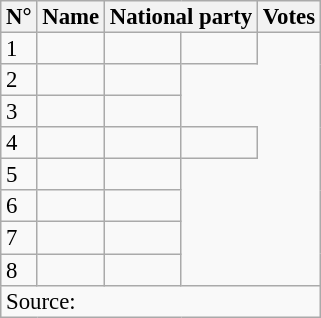<table class="wikitable sortable" style="font-size:95%;line-height:14px;">
<tr>
<th>N°</th>
<th>Name</th>
<th colspan="2">National party</th>
<th>Votes</th>
</tr>
<tr>
<td>1</td>
<td></td>
<td></td>
<td></td>
</tr>
<tr>
<td>2</td>
<td></td>
<td></td>
</tr>
<tr>
<td>3</td>
<td></td>
<td></td>
</tr>
<tr>
<td>4</td>
<td><em></em></td>
<td></td>
<td></td>
</tr>
<tr>
<td>5</td>
<td></td>
<td></td>
</tr>
<tr>
<td>6</td>
<td></td>
<td></td>
</tr>
<tr>
<td>7</td>
<td></td>
<td></td>
</tr>
<tr>
<td>8</td>
<td></td>
<td></td>
</tr>
<tr>
<td colspan="5">Source: </td>
</tr>
</table>
